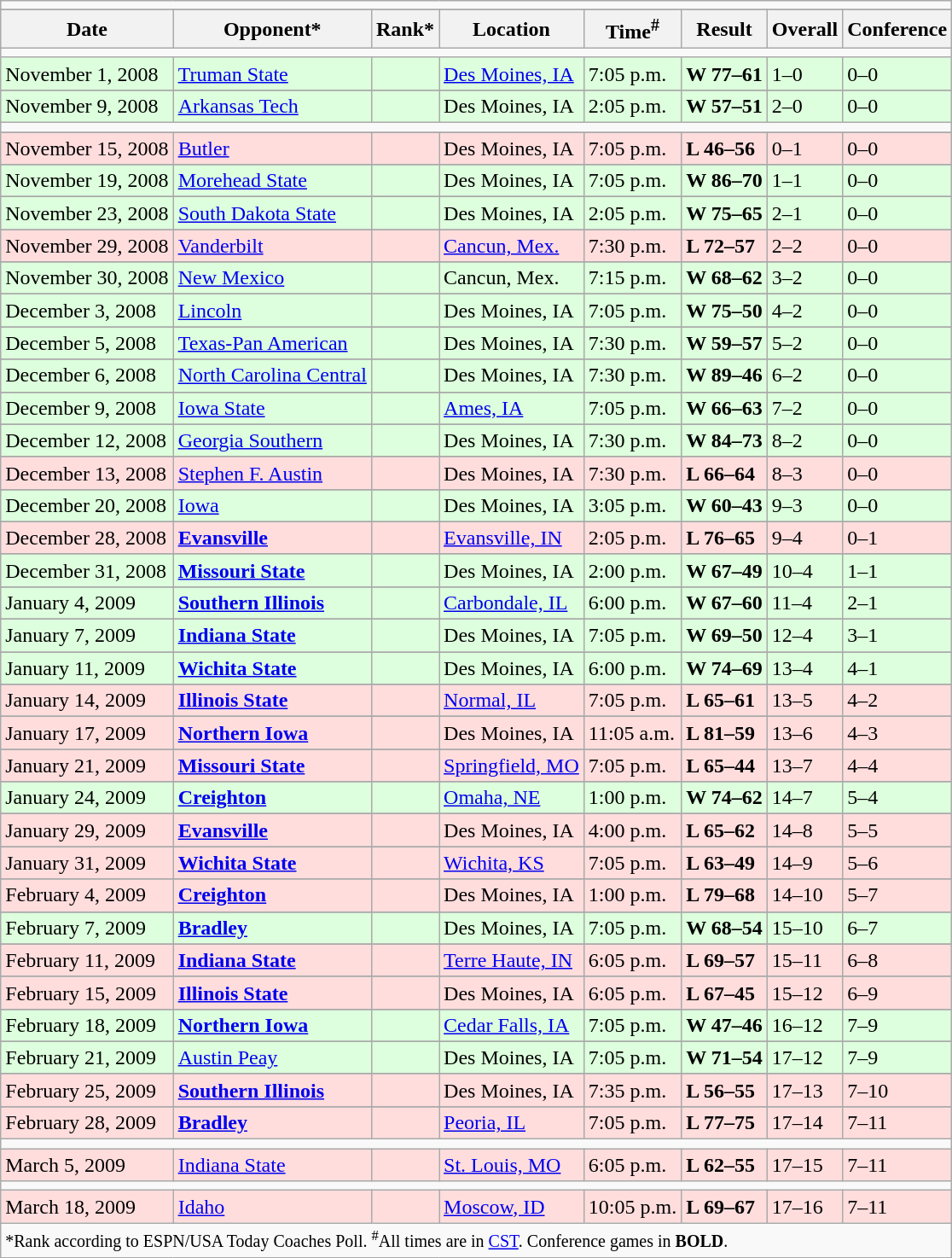<table class="wikitable">
<tr>
<td colspan=8></td>
</tr>
<tr>
</tr>
<tr>
<th>Date</th>
<th>Opponent*</th>
<th>Rank*</th>
<th>Location</th>
<th>Time<sup>#</sup></th>
<th>Result</th>
<th>Overall</th>
<th>Conference</th>
</tr>
<tr>
<td colspan=8></td>
</tr>
<tr style="background:#ddffdd; ">
<td>November 1, 2008</td>
<td><a href='#'>Truman State</a></td>
<td></td>
<td><a href='#'>Des Moines, IA</a></td>
<td>7:05 p.m.</td>
<td><strong>W 77–61</strong></td>
<td>1–0</td>
<td>0–0</td>
</tr>
<tr>
</tr>
<tr style="background:#ddffdd; ">
<td>November 9, 2008</td>
<td><a href='#'>Arkansas Tech</a></td>
<td></td>
<td>Des Moines, IA</td>
<td>2:05 p.m.</td>
<td><strong>W 57–51</strong></td>
<td>2–0</td>
<td>0–0</td>
</tr>
<tr>
<td colspan=8></td>
</tr>
<tr style="background: ">
</tr>
<tr>
</tr>
<tr style="background:#ffdddd; ">
<td>November 15, 2008</td>
<td><a href='#'>Butler</a></td>
<td></td>
<td>Des Moines, IA</td>
<td>7:05 p.m.</td>
<td><strong>L 46–56</strong></td>
<td>0–1</td>
<td>0–0</td>
</tr>
<tr>
</tr>
<tr style="background:#ddffdd; ">
<td>November 19, 2008</td>
<td><a href='#'>Morehead State</a></td>
<td></td>
<td>Des Moines, IA</td>
<td>7:05 p.m.</td>
<td><strong>W 86–70</strong></td>
<td>1–1</td>
<td>0–0</td>
</tr>
<tr>
</tr>
<tr style="background:#ddffdd; ">
<td>November 23, 2008</td>
<td><a href='#'>South Dakota State</a></td>
<td></td>
<td>Des Moines, IA</td>
<td>2:05 p.m.</td>
<td><strong>W 75–65</strong></td>
<td>2–1</td>
<td>0–0</td>
</tr>
<tr>
</tr>
<tr style="background:#ffdddd; ">
<td>November 29, 2008</td>
<td><a href='#'>Vanderbilt</a></td>
<td></td>
<td><a href='#'>Cancun, Mex.</a></td>
<td>7:30 p.m.</td>
<td><strong>L 72–57</strong></td>
<td>2–2</td>
<td>0–0</td>
</tr>
<tr>
</tr>
<tr style="background:#ddffdd; ">
<td>November 30, 2008</td>
<td><a href='#'>New Mexico</a></td>
<td></td>
<td>Cancun, Mex.</td>
<td>7:15 p.m.</td>
<td><strong>W 68–62</strong></td>
<td>3–2</td>
<td>0–0</td>
</tr>
<tr>
</tr>
<tr style="background:#ddffdd; ">
<td>December 3, 2008</td>
<td><a href='#'>Lincoln</a></td>
<td></td>
<td>Des Moines, IA</td>
<td>7:05 p.m.</td>
<td><strong>W 75–50</strong></td>
<td>4–2</td>
<td>0–0</td>
</tr>
<tr>
</tr>
<tr style="background:#ddffdd; ">
<td>December 5, 2008</td>
<td><a href='#'>Texas-Pan American</a></td>
<td></td>
<td>Des Moines, IA</td>
<td>7:30 p.m.</td>
<td><strong>W 59–57</strong></td>
<td>5–2</td>
<td>0–0</td>
</tr>
<tr>
</tr>
<tr style="background:#ddffdd; ">
<td>December 6, 2008</td>
<td><a href='#'>North Carolina Central</a></td>
<td></td>
<td>Des Moines, IA</td>
<td>7:30 p.m.</td>
<td><strong>W 89–46</strong></td>
<td>6–2</td>
<td>0–0</td>
</tr>
<tr>
</tr>
<tr style="background:#ddffdd; ">
<td>December 9, 2008</td>
<td><a href='#'>Iowa State</a></td>
<td></td>
<td><a href='#'>Ames, IA</a></td>
<td>7:05 p.m.</td>
<td><strong>W 66–63</strong></td>
<td>7–2</td>
<td>0–0</td>
</tr>
<tr>
</tr>
<tr style="background:#ddffdd; ">
<td>December 12, 2008</td>
<td><a href='#'>Georgia Southern</a></td>
<td></td>
<td>Des Moines, IA</td>
<td>7:30 p.m.</td>
<td><strong>W 84–73</strong></td>
<td>8–2</td>
<td>0–0</td>
</tr>
<tr>
</tr>
<tr style="background:#ffdddd; ">
<td>December 13, 2008</td>
<td><a href='#'>Stephen F. Austin</a></td>
<td></td>
<td>Des Moines, IA</td>
<td>7:30 p.m.</td>
<td><strong>L 66–64</strong></td>
<td>8–3</td>
<td>0–0</td>
</tr>
<tr>
</tr>
<tr style="background:#ddffdd; ">
<td>December 20, 2008</td>
<td><a href='#'>Iowa</a></td>
<td></td>
<td>Des Moines, IA</td>
<td>3:05 p.m.</td>
<td><strong>W 60–43</strong></td>
<td>9–3</td>
<td>0–0</td>
</tr>
<tr>
</tr>
<tr style="background:#ffdddd; ">
<td>December 28, 2008</td>
<td><strong><a href='#'>Evansville</a></strong></td>
<td></td>
<td><a href='#'>Evansville, IN</a></td>
<td>2:05 p.m.</td>
<td><strong>L 76–65</strong></td>
<td>9–4</td>
<td>0–1</td>
</tr>
<tr>
</tr>
<tr style="background:#ddffdd; ">
<td>December 31, 2008</td>
<td><strong><a href='#'>Missouri State</a></strong></td>
<td></td>
<td>Des Moines, IA</td>
<td>2:00 p.m.</td>
<td><strong>W 67–49</strong></td>
<td>10–4</td>
<td>1–1</td>
</tr>
<tr>
</tr>
<tr style="background:#ddffdd; ">
<td>January 4, 2009</td>
<td><strong><a href='#'>Southern Illinois</a></strong></td>
<td></td>
<td><a href='#'>Carbondale, IL</a></td>
<td>6:00 p.m.</td>
<td><strong>W 67–60</strong></td>
<td>11–4</td>
<td>2–1</td>
</tr>
<tr>
</tr>
<tr style="background:#ddffdd; ">
<td>January 7, 2009</td>
<td><strong><a href='#'>Indiana State</a></strong></td>
<td></td>
<td>Des Moines, IA</td>
<td>7:05 p.m.</td>
<td><strong>W 69–50</strong></td>
<td>12–4</td>
<td>3–1</td>
</tr>
<tr>
</tr>
<tr style="background:#ddffdd; ">
<td>January 11, 2009</td>
<td><strong><a href='#'>Wichita State</a></strong></td>
<td></td>
<td>Des Moines, IA</td>
<td>6:00 p.m.</td>
<td><strong>W 74–69</strong></td>
<td>13–4</td>
<td>4–1</td>
</tr>
<tr>
</tr>
<tr style="background:#ffdddd; ">
<td>January 14, 2009</td>
<td><strong><a href='#'>Illinois State</a></strong></td>
<td></td>
<td><a href='#'>Normal, IL</a></td>
<td>7:05 p.m.</td>
<td><strong>L 65–61</strong></td>
<td>13–5</td>
<td>4–2</td>
</tr>
<tr>
</tr>
<tr style="background:#ffdddd; ">
<td>January 17, 2009</td>
<td><strong><a href='#'>Northern Iowa</a></strong></td>
<td></td>
<td>Des Moines, IA</td>
<td>11:05 a.m.</td>
<td><strong>L 81–59</strong></td>
<td>13–6</td>
<td>4–3</td>
</tr>
<tr>
</tr>
<tr style="background:#ffdddd; ">
<td>January 21, 2009</td>
<td><strong><a href='#'>Missouri State</a></strong></td>
<td></td>
<td><a href='#'>Springfield, MO</a></td>
<td>7:05 p.m.</td>
<td><strong>L 65–44</strong></td>
<td>13–7</td>
<td>4–4</td>
</tr>
<tr>
</tr>
<tr style="background:#ddffdd; ">
<td>January 24, 2009</td>
<td><strong><a href='#'>Creighton</a></strong></td>
<td></td>
<td><a href='#'>Omaha, NE</a></td>
<td>1:00 p.m.</td>
<td><strong>W 74–62</strong></td>
<td>14–7</td>
<td>5–4</td>
</tr>
<tr>
</tr>
<tr style="background:#ffdddd; ">
<td>January 29, 2009</td>
<td><strong><a href='#'>Evansville</a></strong></td>
<td></td>
<td>Des Moines, IA</td>
<td>4:00 p.m.</td>
<td><strong>L 65–62</strong></td>
<td>14–8</td>
<td>5–5</td>
</tr>
<tr>
</tr>
<tr style="background:#ffdddd; ">
<td>January 31, 2009</td>
<td><strong><a href='#'>Wichita State</a></strong></td>
<td></td>
<td><a href='#'>Wichita, KS</a></td>
<td>7:05 p.m.</td>
<td><strong>L 63–49</strong></td>
<td>14–9</td>
<td>5–6</td>
</tr>
<tr>
</tr>
<tr style="background:#ffdddd; ">
<td>February 4, 2009</td>
<td><strong><a href='#'>Creighton</a></strong></td>
<td></td>
<td>Des Moines, IA</td>
<td>1:00 p.m.</td>
<td><strong>L 79–68</strong></td>
<td>14–10</td>
<td>5–7</td>
</tr>
<tr>
</tr>
<tr style="background:#ddffdd; ">
<td>February 7, 2009</td>
<td><strong><a href='#'>Bradley</a></strong></td>
<td></td>
<td>Des Moines, IA</td>
<td>7:05 p.m.</td>
<td><strong>W 68–54</strong></td>
<td>15–10</td>
<td>6–7</td>
</tr>
<tr>
</tr>
<tr style="background:#ffdddd; ">
<td>February 11, 2009</td>
<td><strong><a href='#'>Indiana State</a></strong></td>
<td></td>
<td><a href='#'>Terre Haute, IN</a></td>
<td>6:05 p.m.</td>
<td><strong>L 69–57</strong></td>
<td>15–11</td>
<td>6–8</td>
</tr>
<tr>
</tr>
<tr style="background:#ffdddd; ">
<td>February 15, 2009</td>
<td><strong><a href='#'>Illinois State</a></strong></td>
<td></td>
<td>Des Moines, IA</td>
<td>6:05 p.m.</td>
<td><strong>L 67–45</strong></td>
<td>15–12</td>
<td>6–9</td>
</tr>
<tr>
</tr>
<tr style="background:#ddffdd; ">
<td>February 18, 2009</td>
<td><strong><a href='#'>Northern Iowa</a></strong></td>
<td></td>
<td><a href='#'>Cedar Falls, IA</a></td>
<td>7:05 p.m.</td>
<td><strong>W 47–46</strong></td>
<td>16–12</td>
<td>7–9</td>
</tr>
<tr>
</tr>
<tr style="background:#ddffdd; ">
<td>February 21, 2009</td>
<td><a href='#'>Austin Peay</a></td>
<td></td>
<td>Des Moines, IA</td>
<td>7:05 p.m.</td>
<td><strong>W 71–54</strong></td>
<td>17–12</td>
<td>7–9</td>
</tr>
<tr>
</tr>
<tr style="background:#ffdddd; ">
<td>February 25, 2009</td>
<td><strong><a href='#'>Southern Illinois</a></strong></td>
<td></td>
<td>Des Moines, IA</td>
<td>7:35 p.m.</td>
<td><strong>L 56–55</strong></td>
<td>17–13</td>
<td>7–10</td>
</tr>
<tr>
</tr>
<tr style="background:#ffdddd; ">
<td>February 28, 2009</td>
<td><strong><a href='#'>Bradley</a></strong></td>
<td></td>
<td><a href='#'>Peoria, IL</a></td>
<td>7:05 p.m.</td>
<td><strong>L 77–75</strong></td>
<td>17–14</td>
<td>7–11</td>
</tr>
<tr>
<td colspan=8></td>
</tr>
<tr style="background:#ffdddd; ">
<td>March 5, 2009</td>
<td><a href='#'>Indiana State</a></td>
<td></td>
<td><a href='#'>St. Louis, MO</a></td>
<td>6:05 p.m.</td>
<td><strong>L 62–55</strong></td>
<td>17–15</td>
<td>7–11</td>
</tr>
<tr>
<td colspan=8></td>
</tr>
<tr style="background:#ffdddd; ">
<td>March 18, 2009</td>
<td><a href='#'>Idaho</a></td>
<td></td>
<td><a href='#'>Moscow, ID</a></td>
<td>10:05 p.m.</td>
<td><strong>L 69–67</strong></td>
<td>17–16</td>
<td>7–11</td>
</tr>
<tr>
<td colspan=8><small>*Rank according to ESPN/USA Today Coaches Poll. <sup>#</sup>All times are in <a href='#'>CST</a>. Conference games in <strong>BOLD</strong>.</small></td>
</tr>
</table>
